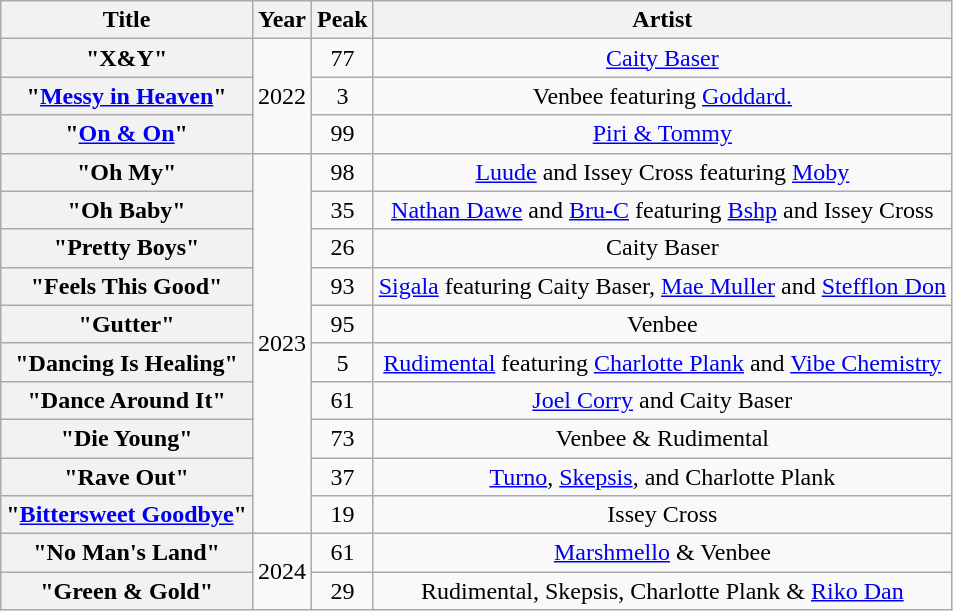<table class="wikitable plainrowheaders" style="text-align:center">
<tr>
<th scope="col">Title</th>
<th scope="col">Year</th>
<th scope="col">Peak</th>
<th scope="col">Artist</th>
</tr>
<tr>
<th scope="row">"X&Y"</th>
<td rowspan="3">2022</td>
<td>77</td>
<td><a href='#'>Caity Baser</a></td>
</tr>
<tr>
<th scope="row">"<a href='#'>Messy in Heaven</a>"</th>
<td>3</td>
<td>Venbee featuring <a href='#'>Goddard.</a></td>
</tr>
<tr>
<th scope="row">"<a href='#'>On & On</a>"</th>
<td>99</td>
<td><a href='#'>Piri & Tommy</a></td>
</tr>
<tr>
<th scope="row">"Oh My"</th>
<td rowspan="10">2023</td>
<td>98</td>
<td><a href='#'>Luude</a> and Issey Cross featuring <a href='#'>Moby</a></td>
</tr>
<tr>
<th scope="row">"Oh Baby"</th>
<td>35</td>
<td><a href='#'>Nathan Dawe</a> and <a href='#'>Bru-C</a> featuring <a href='#'>Bshp</a> and Issey Cross</td>
</tr>
<tr>
<th scope="row">"Pretty Boys"</th>
<td>26</td>
<td>Caity Baser</td>
</tr>
<tr>
<th scope="row">"Feels This Good"</th>
<td>93</td>
<td><a href='#'>Sigala</a> featuring Caity Baser, <a href='#'>Mae Muller</a> and <a href='#'>Stefflon Don</a></td>
</tr>
<tr>
<th scope="row">"Gutter"</th>
<td>95</td>
<td>Venbee</td>
</tr>
<tr>
<th scope="row">"Dancing Is Healing"</th>
<td>5</td>
<td><a href='#'>Rudimental</a> featuring <a href='#'>Charlotte Plank</a> and <a href='#'>Vibe Chemistry</a></td>
</tr>
<tr>
<th scope="row">"Dance Around It"</th>
<td>61</td>
<td><a href='#'>Joel Corry</a> and Caity Baser</td>
</tr>
<tr>
<th scope="row">"Die Young"</th>
<td>73</td>
<td>Venbee & Rudimental</td>
</tr>
<tr>
<th scope="row">"Rave Out"</th>
<td>37</td>
<td><a href='#'>Turno</a>, <a href='#'>Skepsis</a>, and Charlotte Plank</td>
</tr>
<tr>
<th scope="row">"<a href='#'>Bittersweet Goodbye</a>"</th>
<td>19</td>
<td>Issey Cross</td>
</tr>
<tr>
<th scope="row">"No Man's Land"</th>
<td rowspan="2">2024</td>
<td>61</td>
<td><a href='#'>Marshmello</a> & Venbee</td>
</tr>
<tr>
<th scope="row">"Green & Gold"</th>
<td>29</td>
<td>Rudimental, Skepsis, Charlotte Plank & <a href='#'>Riko Dan</a></td>
</tr>
</table>
